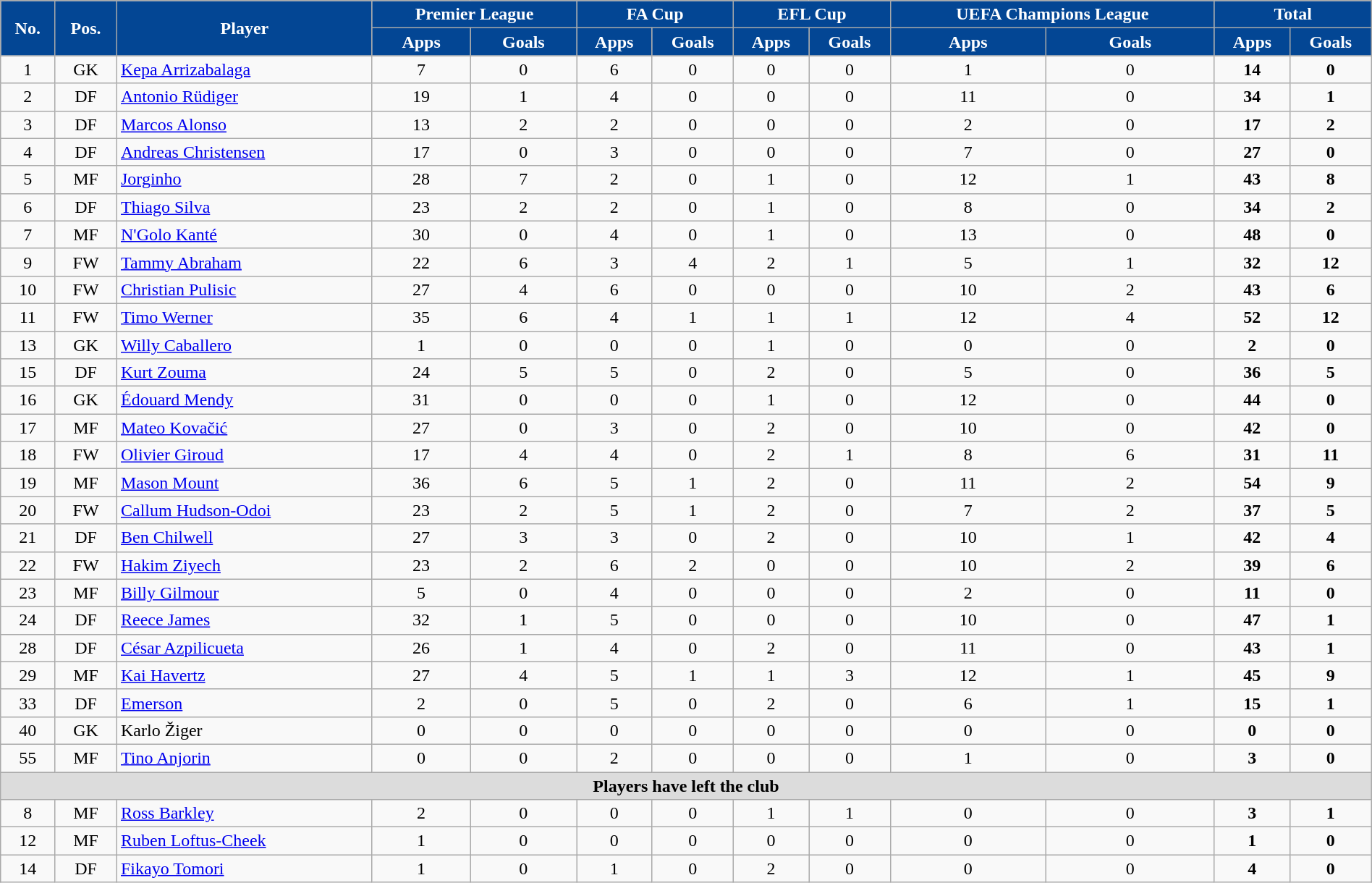<table class="wikitable sortable" style="text-align:center;width:100%;">
<tr>
<th rowspan=2 style=background-color:#034694;color:#FFFFFF>No.</th>
<th rowspan=2 style=background-color:#034694;color:#FFFFFF>Pos.</th>
<th rowspan=2 style=background-color:#034694;color:#FFFFFF>Player</th>
<th colspan=2 style=background:#034694;color:#FFFFFF>Premier League</th>
<th colspan=2 style=background:#034694;color:#FFFFFF>FA Cup</th>
<th colspan=2 style=background:#034694;color:#FFFFFF>EFL Cup</th>
<th colspan=2 style=background:#034694;color:#FFFFFF>UEFA Champions League</th>
<th colspan=2 style=background:#034694;color:#FFFFFF>Total</th>
</tr>
<tr>
<th style=background-color:#034694;color:#FFFFFF>Apps</th>
<th style=background-color:#034694;color:#FFFFFF>Goals</th>
<th style=background-color:#034694;color:#FFFFFF>Apps</th>
<th style=background-color:#034694;color:#FFFFFF>Goals</th>
<th style=background-color:#034694;color:#FFFFFF>Apps</th>
<th style=background-color:#034694;color:#FFFFFF>Goals</th>
<th style=background-color:#034694;color:#FFFFFF>Apps</th>
<th style=background-color:#034694;color:#FFFFFF>Goals</th>
<th style=background-color:#034694;color:#FFFFFF>Apps</th>
<th style=background-color:#034694;color:#FFFFFF>Goals</th>
</tr>
<tr>
<td>1</td>
<td>GK</td>
<td align=left> <a href='#'>Kepa Arrizabalaga</a></td>
<td>7</td>
<td>0</td>
<td>6</td>
<td>0</td>
<td>0</td>
<td>0</td>
<td>1</td>
<td>0</td>
<td><strong>14</strong></td>
<td><strong>0</strong></td>
</tr>
<tr>
<td>2</td>
<td>DF</td>
<td align=left> <a href='#'>Antonio Rüdiger</a></td>
<td>19</td>
<td>1</td>
<td>4</td>
<td>0</td>
<td>0</td>
<td>0</td>
<td>11</td>
<td>0</td>
<td><strong>34</strong></td>
<td><strong>1</strong></td>
</tr>
<tr>
<td>3</td>
<td>DF</td>
<td align=left> <a href='#'>Marcos Alonso</a></td>
<td>13</td>
<td>2</td>
<td>2</td>
<td>0</td>
<td>0</td>
<td>0</td>
<td>2</td>
<td>0</td>
<td><strong>17</strong></td>
<td><strong>2</strong></td>
</tr>
<tr>
<td>4</td>
<td>DF</td>
<td align=left> <a href='#'>Andreas Christensen</a></td>
<td>17</td>
<td>0</td>
<td>3</td>
<td>0</td>
<td>0</td>
<td>0</td>
<td>7</td>
<td>0</td>
<td><strong>27</strong></td>
<td><strong>0</strong></td>
</tr>
<tr>
<td>5</td>
<td>MF</td>
<td align=left> <a href='#'>Jorginho</a></td>
<td>28</td>
<td>7</td>
<td>2</td>
<td>0</td>
<td>1</td>
<td>0</td>
<td>12</td>
<td>1</td>
<td><strong>43</strong></td>
<td><strong>8</strong></td>
</tr>
<tr>
<td>6</td>
<td>DF</td>
<td align=left> <a href='#'>Thiago Silva</a></td>
<td>23</td>
<td>2</td>
<td>2</td>
<td>0</td>
<td>1</td>
<td>0</td>
<td>8</td>
<td>0</td>
<td><strong>34</strong></td>
<td><strong>2</strong></td>
</tr>
<tr>
<td>7</td>
<td>MF</td>
<td align=left> <a href='#'>N'Golo Kanté</a></td>
<td>30</td>
<td>0</td>
<td>4</td>
<td>0</td>
<td>1</td>
<td>0</td>
<td>13</td>
<td>0</td>
<td><strong>48</strong></td>
<td><strong>0</strong></td>
</tr>
<tr>
<td>9</td>
<td>FW</td>
<td align=left> <a href='#'>Tammy Abraham</a></td>
<td>22</td>
<td>6</td>
<td>3</td>
<td>4</td>
<td>2</td>
<td>1</td>
<td>5</td>
<td>1</td>
<td><strong>32</strong></td>
<td><strong>12</strong></td>
</tr>
<tr>
<td>10</td>
<td>FW</td>
<td align=left> <a href='#'>Christian Pulisic</a></td>
<td>27</td>
<td>4</td>
<td>6</td>
<td>0</td>
<td>0</td>
<td>0</td>
<td>10</td>
<td>2</td>
<td><strong>43</strong></td>
<td><strong>6</strong></td>
</tr>
<tr>
<td>11</td>
<td>FW</td>
<td align=left> <a href='#'>Timo Werner</a></td>
<td>35</td>
<td>6</td>
<td>4</td>
<td>1</td>
<td>1</td>
<td>1</td>
<td>12</td>
<td>4</td>
<td><strong>52</strong></td>
<td><strong>12</strong></td>
</tr>
<tr>
<td>13</td>
<td>GK</td>
<td align=left> <a href='#'>Willy Caballero</a></td>
<td>1</td>
<td>0</td>
<td>0</td>
<td>0</td>
<td>1</td>
<td>0</td>
<td>0</td>
<td>0</td>
<td><strong>2</strong></td>
<td><strong>0</strong></td>
</tr>
<tr>
<td>15</td>
<td>DF</td>
<td align=left> <a href='#'>Kurt Zouma</a></td>
<td>24</td>
<td>5</td>
<td>5</td>
<td>0</td>
<td>2</td>
<td>0</td>
<td>5</td>
<td>0</td>
<td><strong>36</strong></td>
<td><strong>5</strong></td>
</tr>
<tr>
<td>16</td>
<td>GK</td>
<td align=left> <a href='#'>Édouard Mendy</a></td>
<td>31</td>
<td>0</td>
<td>0</td>
<td>0</td>
<td>1</td>
<td>0</td>
<td>12</td>
<td>0</td>
<td><strong>44</strong></td>
<td><strong>0</strong></td>
</tr>
<tr>
<td>17</td>
<td>MF</td>
<td align=left> <a href='#'>Mateo Kovačić</a></td>
<td>27</td>
<td>0</td>
<td>3</td>
<td>0</td>
<td>2</td>
<td>0</td>
<td>10</td>
<td>0</td>
<td><strong>42</strong></td>
<td><strong>0</strong></td>
</tr>
<tr>
<td>18</td>
<td>FW</td>
<td align=left> <a href='#'>Olivier Giroud</a></td>
<td>17</td>
<td>4</td>
<td>4</td>
<td>0</td>
<td>2</td>
<td>1</td>
<td>8</td>
<td>6</td>
<td><strong>31</strong></td>
<td><strong>11</strong></td>
</tr>
<tr>
<td>19</td>
<td>MF</td>
<td align=left> <a href='#'>Mason Mount</a></td>
<td>36</td>
<td>6</td>
<td>5</td>
<td>1</td>
<td>2</td>
<td>0</td>
<td>11</td>
<td>2</td>
<td><strong>54</strong></td>
<td><strong>9</strong></td>
</tr>
<tr>
<td>20</td>
<td>FW</td>
<td align=left> <a href='#'>Callum Hudson-Odoi</a></td>
<td>23</td>
<td>2</td>
<td>5</td>
<td>1</td>
<td>2</td>
<td>0</td>
<td>7</td>
<td>2</td>
<td><strong>37</strong></td>
<td><strong>5</strong></td>
</tr>
<tr>
<td>21</td>
<td>DF</td>
<td align=left> <a href='#'>Ben Chilwell</a></td>
<td>27</td>
<td>3</td>
<td>3</td>
<td>0</td>
<td>2</td>
<td>0</td>
<td>10</td>
<td>1</td>
<td><strong>42</strong></td>
<td><strong>4</strong></td>
</tr>
<tr>
<td>22</td>
<td>FW</td>
<td align=left> <a href='#'>Hakim Ziyech</a></td>
<td>23</td>
<td>2</td>
<td>6</td>
<td>2</td>
<td>0</td>
<td>0</td>
<td>10</td>
<td>2</td>
<td><strong>39</strong></td>
<td><strong>6</strong></td>
</tr>
<tr>
<td>23</td>
<td>MF</td>
<td align=left> <a href='#'>Billy Gilmour</a></td>
<td>5</td>
<td>0</td>
<td>4</td>
<td>0</td>
<td>0</td>
<td>0</td>
<td>2</td>
<td>0</td>
<td><strong>11</strong></td>
<td><strong>0</strong></td>
</tr>
<tr>
<td>24</td>
<td>DF</td>
<td align=left> <a href='#'>Reece James</a></td>
<td>32</td>
<td>1</td>
<td>5</td>
<td>0</td>
<td>0</td>
<td>0</td>
<td>10</td>
<td>0</td>
<td><strong>47</strong></td>
<td><strong>1</strong></td>
</tr>
<tr>
<td>28</td>
<td>DF</td>
<td align=left> <a href='#'>César Azpilicueta</a></td>
<td>26</td>
<td>1</td>
<td>4</td>
<td>0</td>
<td>2</td>
<td>0</td>
<td>11</td>
<td>0</td>
<td><strong>43</strong></td>
<td><strong>1</strong></td>
</tr>
<tr>
<td>29</td>
<td>MF</td>
<td align=left> <a href='#'>Kai Havertz</a></td>
<td>27</td>
<td>4</td>
<td>5</td>
<td>1</td>
<td>1</td>
<td>3</td>
<td>12</td>
<td>1</td>
<td><strong>45</strong></td>
<td><strong>9</strong></td>
</tr>
<tr>
<td>33</td>
<td>DF</td>
<td align=left> <a href='#'>Emerson</a></td>
<td>2</td>
<td>0</td>
<td>5</td>
<td>0</td>
<td>2</td>
<td>0</td>
<td>6</td>
<td>1</td>
<td><strong>15</strong></td>
<td><strong>1</strong></td>
</tr>
<tr>
<td>40</td>
<td>GK</td>
<td align=left> Karlo Žiger</td>
<td>0</td>
<td>0</td>
<td>0</td>
<td>0</td>
<td>0</td>
<td>0</td>
<td>0</td>
<td>0</td>
<td><strong>0</strong></td>
<td><strong>0</strong></td>
</tr>
<tr>
<td>55</td>
<td>MF</td>
<td align=left> <a href='#'>Tino Anjorin</a></td>
<td>0</td>
<td>0</td>
<td>2</td>
<td>0</td>
<td>0</td>
<td>0</td>
<td>1</td>
<td>0</td>
<td><strong>3</strong></td>
<td><strong>0</strong></td>
</tr>
<tr>
<th colspan=15 style=background:#dcdcdc>Players have left the club</th>
</tr>
<tr>
<td>8</td>
<td>MF</td>
<td align=left> <a href='#'>Ross Barkley</a></td>
<td>2</td>
<td>0</td>
<td>0</td>
<td>0</td>
<td>1</td>
<td>1</td>
<td>0</td>
<td>0</td>
<td><strong>3</strong></td>
<td><strong>1</strong></td>
</tr>
<tr>
<td>12</td>
<td>MF</td>
<td align=left> <a href='#'>Ruben Loftus-Cheek</a></td>
<td>1</td>
<td>0</td>
<td>0</td>
<td>0</td>
<td>0</td>
<td>0</td>
<td>0</td>
<td>0</td>
<td><strong>1</strong></td>
<td><strong>0</strong></td>
</tr>
<tr>
<td>14</td>
<td>DF</td>
<td align=left> <a href='#'>Fikayo Tomori</a></td>
<td>1</td>
<td>0</td>
<td>1</td>
<td>0</td>
<td>2</td>
<td>0</td>
<td>0</td>
<td>0</td>
<td><strong>4</strong></td>
<td><strong>0</strong></td>
</tr>
</table>
